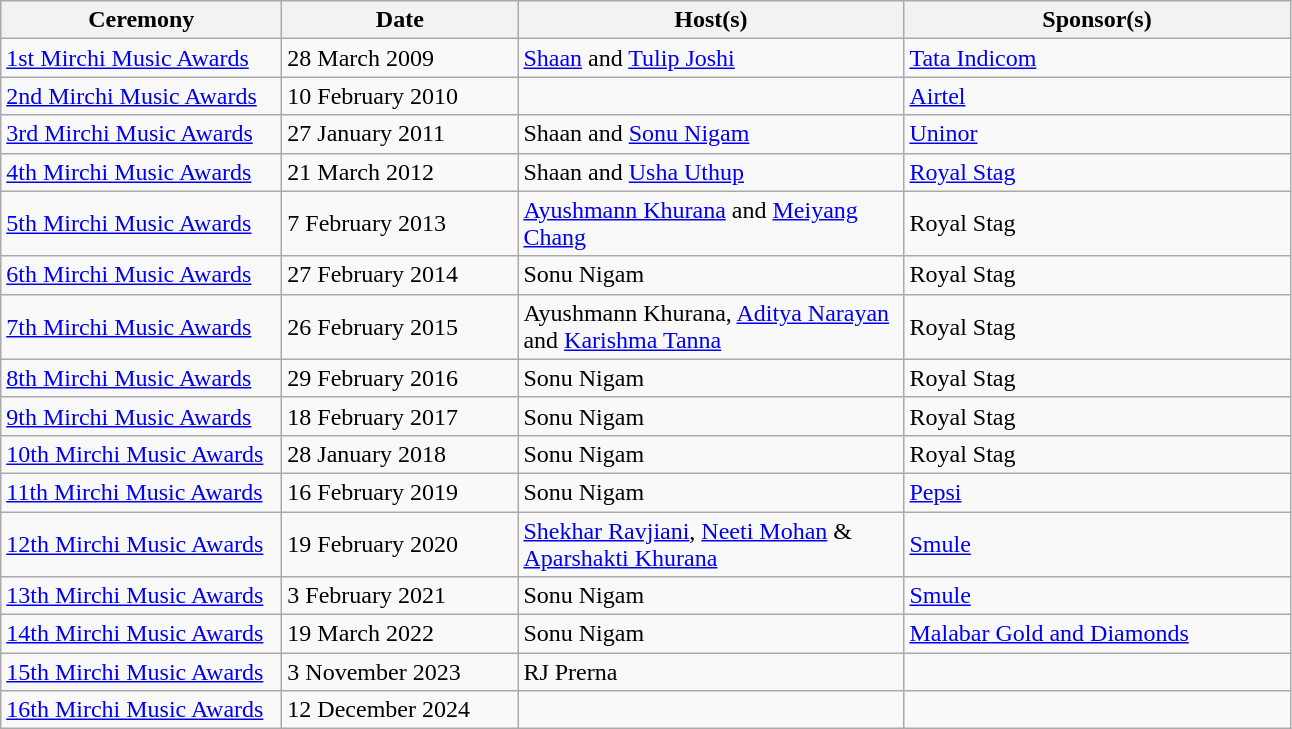<table class="sortable wikitable" style="text-align: centr">
<tr>
<th style="width:180px;">Ceremony</th>
<th style="width:150px;">Date</th>
<th style="width:250px;">Host(s)</th>
<th style="width:250px;">Sponsor(s)</th>
</tr>
<tr>
<td><a href='#'>1st Mirchi Music Awards</a></td>
<td>28 March 2009</td>
<td><a href='#'>Shaan</a> and <a href='#'>Tulip Joshi</a></td>
<td><a href='#'>Tata Indicom</a></td>
</tr>
<tr>
<td><a href='#'>2nd Mirchi Music Awards</a></td>
<td>10 February 2010</td>
<td></td>
<td><a href='#'>Airtel</a></td>
</tr>
<tr>
<td><a href='#'>3rd Mirchi Music Awards</a></td>
<td>27 January 2011</td>
<td>Shaan and <a href='#'>Sonu Nigam</a></td>
<td><a href='#'>Uninor</a></td>
</tr>
<tr>
<td><a href='#'>4th Mirchi Music Awards</a></td>
<td>21 March 2012</td>
<td>Shaan and <a href='#'>Usha Uthup</a></td>
<td><a href='#'>Royal Stag</a></td>
</tr>
<tr>
<td><a href='#'>5th Mirchi Music Awards</a></td>
<td>7 February 2013</td>
<td><a href='#'>Ayushmann Khurana</a> and <a href='#'>Meiyang Chang</a></td>
<td>Royal Stag</td>
</tr>
<tr>
<td><a href='#'>6th Mirchi Music Awards</a></td>
<td>27 February 2014</td>
<td>Sonu Nigam</td>
<td>Royal Stag</td>
</tr>
<tr>
<td><a href='#'>7th Mirchi Music Awards</a></td>
<td>26 February 2015</td>
<td>Ayushmann Khurana, <a href='#'>Aditya Narayan</a> and <a href='#'>Karishma Tanna</a></td>
<td>Royal Stag</td>
</tr>
<tr>
<td><a href='#'>8th Mirchi Music Awards</a></td>
<td>29 February 2016</td>
<td>Sonu Nigam</td>
<td>Royal Stag</td>
</tr>
<tr>
<td><a href='#'>9th Mirchi Music Awards</a></td>
<td>18 February 2017</td>
<td>Sonu Nigam</td>
<td>Royal Stag</td>
</tr>
<tr>
<td><a href='#'>10th Mirchi Music Awards</a></td>
<td>28 January 2018</td>
<td>Sonu Nigam</td>
<td>Royal Stag</td>
</tr>
<tr>
<td><a href='#'>11th Mirchi Music Awards</a></td>
<td>16 February 2019</td>
<td>Sonu Nigam</td>
<td><a href='#'>Pepsi</a></td>
</tr>
<tr>
<td><a href='#'>12th Mirchi Music Awards</a></td>
<td>19 February 2020</td>
<td><a href='#'>Shekhar Ravjiani</a>, <a href='#'>Neeti Mohan</a> & <a href='#'>Aparshakti Khurana</a></td>
<td><a href='#'>Smule</a></td>
</tr>
<tr>
<td><a href='#'>13th Mirchi Music Awards</a></td>
<td>3 February 2021</td>
<td>Sonu Nigam</td>
<td><a href='#'>Smule</a></td>
</tr>
<tr>
<td><a href='#'>14th Mirchi Music Awards</a></td>
<td>19 March 2022</td>
<td>Sonu Nigam</td>
<td><a href='#'>Malabar Gold and Diamonds</a></td>
</tr>
<tr>
<td><a href='#'>15th Mirchi Music Awards</a></td>
<td>3 November 2023</td>
<td>RJ Prerna</td>
<td></td>
</tr>
<tr>
<td><a href='#'>16th Mirchi Music Awards</a></td>
<td>12 December 2024</td>
<td></td>
<td></td>
</tr>
</table>
